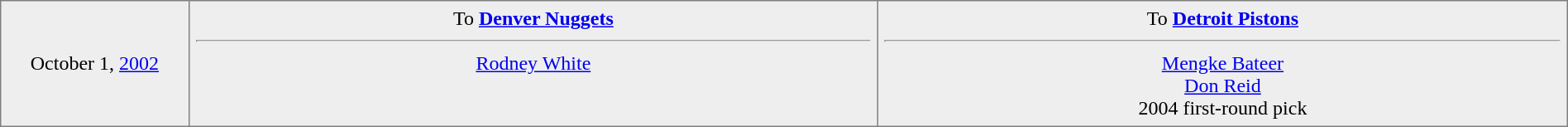<table border="1" style="border-collapse:collapse; text-align:center; width:100%;"  cellpadding="5">
<tr style="background:#eee;">
<td style="width:12%">October 1, <a href='#'>2002</a></td>
<td style="width:44%" valign="top">To <strong><a href='#'>Denver Nuggets</a></strong><hr><a href='#'>Rodney White</a><br></td>
<td style="width:44%" valign="top">To <strong><a href='#'>Detroit Pistons</a></strong><hr><a href='#'>Mengke Bateer</a><br><a href='#'>Don Reid</a><br>2004 first-round pick<br></td>
</tr>
</table>
